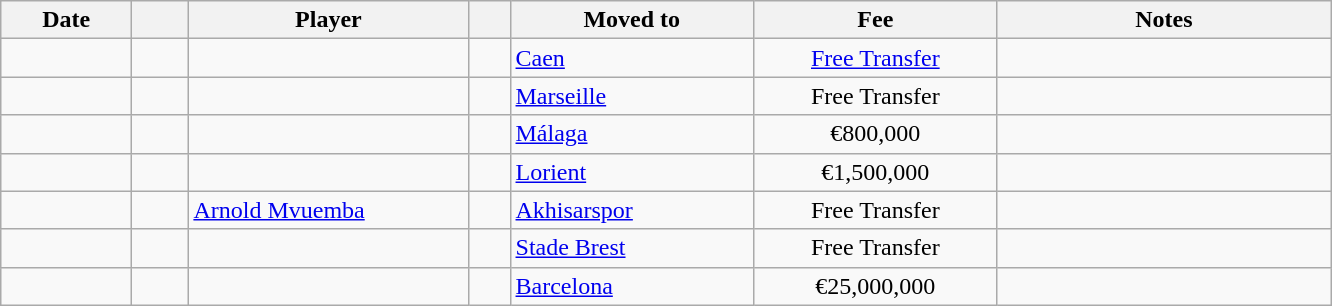<table class="wikitable sortable">
<tr>
<th style="width:80px;">Date</th>
<th style="width:30px;"></th>
<th style="width:180px;">Player</th>
<th style="width:20px;"></th>
<th style="width:155px;">Moved to</th>
<th style="width:155px;" class="unsortable">Fee</th>
<th style="width:215px;" class="unsortable">Notes</th>
</tr>
<tr>
<td></td>
<td align=center></td>
<td> </td>
<td align=center></td>
<td> <a href='#'>Caen</a></td>
<td align=center><a href='#'>Free Transfer</a></td>
<td align=center></td>
</tr>
<tr>
<td></td>
<td align=center></td>
<td> </td>
<td align=center></td>
<td> <a href='#'>Marseille</a></td>
<td align=center>Free Transfer</td>
<td align=center></td>
</tr>
<tr>
<td></td>
<td align=center></td>
<td> </td>
<td align=center></td>
<td> <a href='#'>Málaga</a></td>
<td align=center>€800,000</td>
<td align=center></td>
</tr>
<tr>
<td></td>
<td align=center></td>
<td> </td>
<td align=center></td>
<td> <a href='#'>Lorient</a></td>
<td align=center>€1,500,000</td>
<td align=center></td>
</tr>
<tr>
<td></td>
<td align=center></td>
<td> <a href='#'>Arnold Mvuemba</a></td>
<td align=center></td>
<td> <a href='#'>Akhisarspor</a></td>
<td align=center>Free Transfer</td>
<td align=center></td>
</tr>
<tr>
<td></td>
<td align=center></td>
<td> </td>
<td align=center></td>
<td> <a href='#'>Stade Brest</a></td>
<td align=center>Free Transfer</td>
<td align=center></td>
</tr>
<tr>
<td></td>
<td align=center></td>
<td> </td>
<td align=center></td>
<td> <a href='#'>Barcelona</a></td>
<td align=center>€25,000,000</td>
<td align=center></td>
</tr>
</table>
